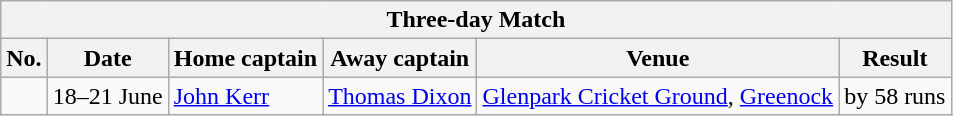<table class="wikitable">
<tr>
<th colspan="9">Three-day Match</th>
</tr>
<tr>
<th>No.</th>
<th>Date</th>
<th>Home captain</th>
<th>Away captain</th>
<th>Venue</th>
<th>Result</th>
</tr>
<tr>
<td></td>
<td>18–21 June</td>
<td><a href='#'>John Kerr</a></td>
<td><a href='#'>Thomas Dixon</a></td>
<td><a href='#'>Glenpark Cricket Ground</a>, <a href='#'>Greenock</a></td>
<td> by 58 runs</td>
</tr>
</table>
